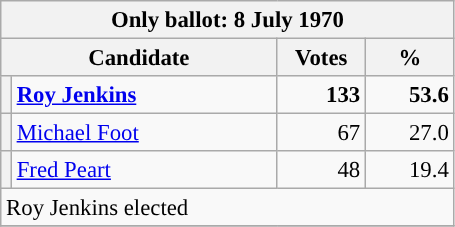<table class=wikitable style="font-size:95%;">
<tr>
<th colspan="4">Only ballot: 8 July 1970</th>
</tr>
<tr>
<th colspan="2" style="width: 170px">Candidate</th>
<th style="width: 52px">Votes</th>
<th style="width: 52px">%</th>
</tr>
<tr>
<th style="background-color: "></th>
<td style="width: 170px"><strong><a href='#'>Roy Jenkins</a></strong></td>
<td align="right"><strong>133</strong></td>
<td align="right"><strong>53.6</strong></td>
</tr>
<tr>
<th style="background-color: "></th>
<td style="width: 170px"><a href='#'>Michael Foot</a></td>
<td align="right">67</td>
<td align="right">27.0</td>
</tr>
<tr>
<th style="background-color: "></th>
<td style="width: 170px"><a href='#'>Fred Peart</a></td>
<td align="right">48</td>
<td align="right">19.4</td>
</tr>
<tr>
<td colspan="4">Roy Jenkins elected</td>
</tr>
<tr>
</tr>
</table>
